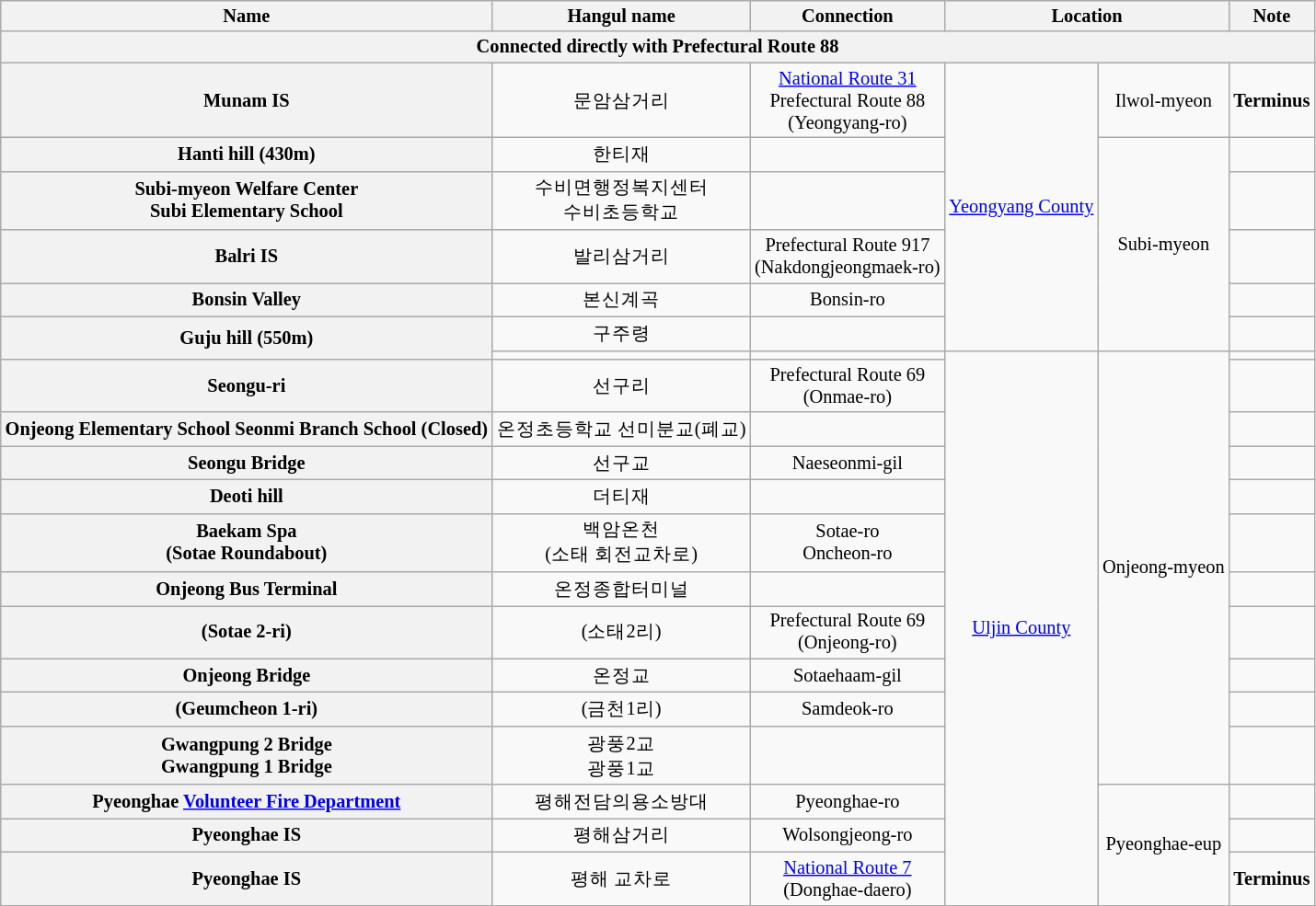<table class="wikitable" style="font-size: 85%; text-align: center;">
<tr>
<th>Name </th>
<th>Hangul name</th>
<th>Connection</th>
<th colspan="2">Location</th>
<th>Note</th>
</tr>
<tr>
<th colspan=6>Connected directly with Prefectural Route 88</th>
</tr>
<tr>
<th>Munam IS</th>
<td>문암삼거리</td>
<td><a href='#'>National Route 31</a><br>Prefectural Route 88<br>(Yeongyang-ro)</td>
<td rowspan=6><a href='#'>Yeongyang County</a></td>
<td>Ilwol-myeon</td>
<td><strong>Terminus</strong></td>
</tr>
<tr>
<th>Hanti hill (430m)</th>
<td>한티재</td>
<td></td>
<td rowspan=5>Subi-myeon</td>
<td></td>
</tr>
<tr>
<th>Subi-myeon Welfare Center<br>Subi Elementary School</th>
<td>수비면행정복지센터<br>수비초등학교</td>
<td></td>
<td></td>
</tr>
<tr>
<th>Balri IS</th>
<td>발리삼거리</td>
<td>Prefectural Route 917<br>(Nakdongjeongmaek-ro)</td>
<td></td>
</tr>
<tr>
<th>Bonsin Valley</th>
<td>본신계곡</td>
<td>Bonsin-ro</td>
<td></td>
</tr>
<tr>
<th rowspan=2>Guju hill (550m)</th>
<td>구주령</td>
<td></td>
<td></td>
</tr>
<tr>
<td></td>
<td></td>
<td rowspan=14><a href='#'>Uljin County</a></td>
<td rowspan=11>Onjeong-myeon</td>
<td></td>
</tr>
<tr>
<th>Seongu-ri</th>
<td>선구리</td>
<td>Prefectural Route 69<br>(Onmae-ro)</td>
<td></td>
</tr>
<tr>
<th>Onjeong Elementary School Seonmi Branch School (Closed)</th>
<td>온정초등학교 선미분교(폐교)</td>
<td></td>
<td></td>
</tr>
<tr>
<th>Seongu Bridge</th>
<td>선구교</td>
<td>Naeseonmi-gil</td>
<td></td>
</tr>
<tr>
<th>Deoti hill</th>
<td>더티재</td>
<td></td>
<td></td>
</tr>
<tr>
<th>Baekam Spa<br>(Sotae Roundabout)</th>
<td>백암온천<br>(소태 회전교차로)</td>
<td>Sotae-ro<br>Oncheon-ro</td>
<td></td>
</tr>
<tr>
<th>Onjeong Bus Terminal</th>
<td>온정종합터미널</td>
<td></td>
<td></td>
</tr>
<tr>
<th>(Sotae 2-ri)</th>
<td>(소태2리)</td>
<td>Prefectural Route 69<br>(Onjeong-ro)</td>
<td></td>
</tr>
<tr>
<th>Onjeong Bridge</th>
<td>온정교</td>
<td>Sotaehaam-gil</td>
<td></td>
</tr>
<tr>
<th>(Geumcheon 1-ri)</th>
<td>(금천1리)</td>
<td>Samdeok-ro</td>
<td></td>
</tr>
<tr>
<th>Gwangpung 2 Bridge<br>Gwangpung 1 Bridge</th>
<td>광풍2교<br>광풍1교</td>
<td></td>
<td></td>
</tr>
<tr>
<th>Pyeonghae <a href='#'>Volunteer Fire Department</a></th>
<td>평해전담의용소방대</td>
<td>Pyeonghae-ro</td>
<td rowspan=3>Pyeonghae-eup</td>
<td></td>
</tr>
<tr>
<th>Pyeonghae IS</th>
<td>평해삼거리</td>
<td>Wolsongjeong-ro</td>
<td></td>
</tr>
<tr>
<th>Pyeonghae IS</th>
<td>평해 교차로</td>
<td><a href='#'>National Route 7</a><br>(Donghae-daero)</td>
<td><strong>Terminus</strong></td>
</tr>
</table>
